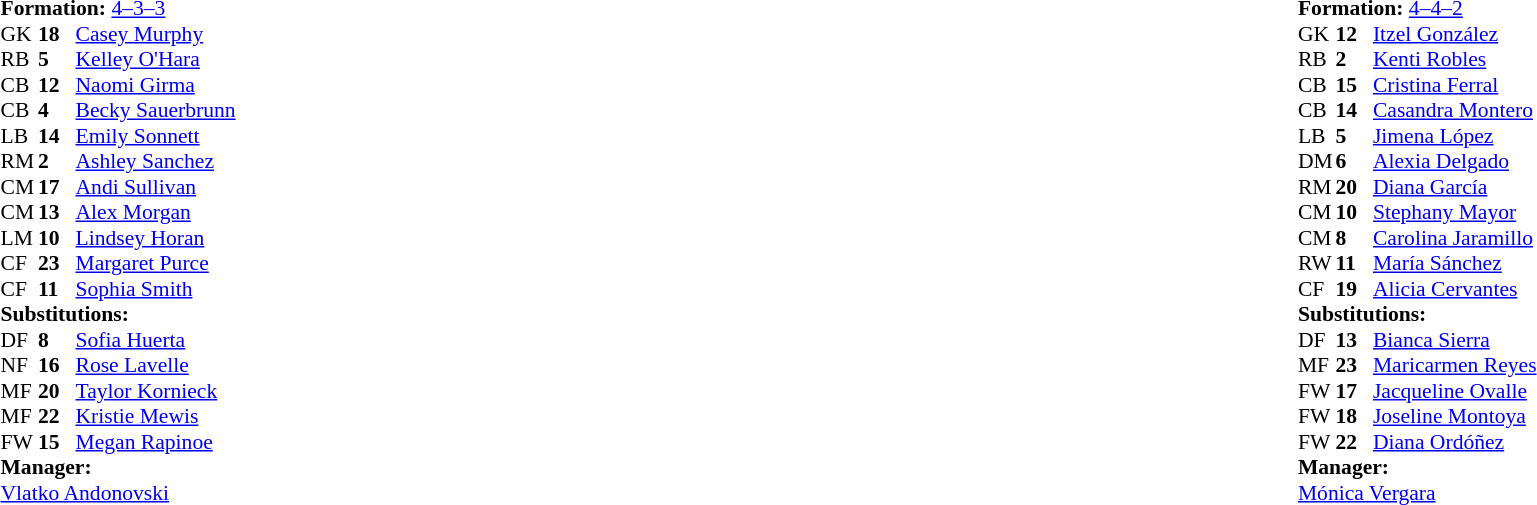<table width="100%">
<tr>
<td valign="top" width="50%"><br><table style="font-size:90%" cellspacing="0" cellpadding="0">
<tr>
<th width=25></th>
<th width=25></th>
</tr>
<tr>
<td colspan=3><strong>Formation:</strong> <a href='#'>4–3–3</a></td>
</tr>
<tr>
<td>GK</td>
<td><strong>18</strong></td>
<td><a href='#'>Casey Murphy</a></td>
</tr>
<tr>
<td>RB</td>
<td><strong>5</strong></td>
<td><a href='#'>Kelley O'Hara</a></td>
<td></td>
</tr>
<tr>
<td>CB</td>
<td><strong>12</strong></td>
<td><a href='#'>Naomi Girma</a></td>
</tr>
<tr>
<td>CB</td>
<td><strong>4</strong></td>
<td><a href='#'>Becky Sauerbrunn</a></td>
</tr>
<tr>
<td>LB</td>
<td><strong>14</strong></td>
<td><a href='#'>Emily Sonnett</a></td>
</tr>
<tr>
<td>RM</td>
<td><strong>2</strong></td>
<td><a href='#'>Ashley Sanchez</a></td>
</tr>
<tr>
<td>CM</td>
<td><strong>17</strong></td>
<td><a href='#'>Andi Sullivan</a></td>
<td></td>
</tr>
<tr>
<td>CM</td>
<td><strong>13</strong></td>
<td><a href='#'>Alex Morgan</a></td>
<td></td>
</tr>
<tr>
<td>LM</td>
<td><strong>10</strong></td>
<td><a href='#'>Lindsey Horan</a></td>
<td></td>
</tr>
<tr>
<td>CF</td>
<td><strong>23</strong></td>
<td><a href='#'>Margaret Purce</a></td>
</tr>
<tr>
<td>CF</td>
<td><strong>11</strong></td>
<td><a href='#'>Sophia Smith</a></td>
<td></td>
</tr>
<tr>
<td colspan=3><strong>Substitutions:</strong></td>
</tr>
<tr>
<td>DF</td>
<td><strong>8</strong></td>
<td><a href='#'>Sofia Huerta</a></td>
<td></td>
</tr>
<tr>
<td>NF</td>
<td><strong>16</strong></td>
<td><a href='#'>Rose Lavelle</a></td>
<td></td>
</tr>
<tr>
<td>MF</td>
<td><strong>20</strong></td>
<td><a href='#'>Taylor Kornieck</a></td>
<td></td>
</tr>
<tr>
<td>MF</td>
<td><strong>22</strong></td>
<td><a href='#'>Kristie Mewis</a></td>
<td></td>
</tr>
<tr>
<td>FW</td>
<td><strong>15</strong></td>
<td><a href='#'>Megan Rapinoe</a></td>
<td></td>
</tr>
<tr>
<td colspan=3><strong>Manager:</strong></td>
</tr>
<tr>
<td colspan=3> <a href='#'>Vlatko Andonovski</a></td>
</tr>
</table>
</td>
<td valign="top" width="50%"><br><table style="font-size:90%; margin:auto" cellspacing="0" cellpadding="0">
<tr>
<th width=25></th>
<th width=25></th>
</tr>
<tr>
<td colspan=3><strong>Formation:</strong> <a href='#'>4–4–2</a></td>
</tr>
<tr>
<td>GK</td>
<td><strong>12</strong></td>
<td><a href='#'>Itzel González</a></td>
</tr>
<tr>
<td>RB</td>
<td><strong>2</strong></td>
<td><a href='#'>Kenti Robles</a></td>
<td> </td>
</tr>
<tr>
<td>CB</td>
<td><strong>15</strong></td>
<td><a href='#'>Cristina Ferral</a></td>
<td></td>
</tr>
<tr>
<td>CB</td>
<td><strong>14</strong></td>
<td><a href='#'>Casandra Montero</a></td>
</tr>
<tr>
<td>LB</td>
<td><strong>5</strong></td>
<td><a href='#'>Jimena López</a></td>
</tr>
<tr>
<td>DM</td>
<td><strong>6</strong></td>
<td><a href='#'>Alexia Delgado</a></td>
<td></td>
</tr>
<tr>
<td>RM</td>
<td><strong>20</strong></td>
<td><a href='#'>Diana García</a></td>
</tr>
<tr>
<td>CM</td>
<td><strong>10</strong></td>
<td><a href='#'>Stephany Mayor</a></td>
</tr>
<tr>
<td>CM</td>
<td><strong>8</strong></td>
<td><a href='#'>Carolina Jaramillo</a></td>
<td></td>
</tr>
<tr>
<td>RW</td>
<td><strong>11</strong></td>
<td><a href='#'>María Sánchez</a></td>
<td></td>
</tr>
<tr>
<td>CF</td>
<td><strong>19</strong></td>
<td><a href='#'>Alicia Cervantes</a></td>
<td></td>
</tr>
<tr>
<td colspan=3><strong>Substitutions:</strong></td>
</tr>
<tr>
<td>DF</td>
<td><strong>13</strong></td>
<td><a href='#'>Bianca Sierra</a></td>
<td></td>
</tr>
<tr>
<td>MF</td>
<td><strong>23</strong></td>
<td><a href='#'>Maricarmen Reyes</a></td>
<td></td>
</tr>
<tr>
<td>FW</td>
<td><strong>17</strong></td>
<td><a href='#'>Jacqueline Ovalle</a></td>
<td> </td>
</tr>
<tr>
<td>FW</td>
<td><strong>18</strong></td>
<td><a href='#'>Joseline Montoya</a></td>
<td></td>
</tr>
<tr>
<td>FW</td>
<td><strong>22</strong></td>
<td><a href='#'>Diana Ordóñez</a></td>
<td></td>
</tr>
<tr>
<td colspan=3><strong>Manager:</strong></td>
</tr>
<tr>
<td colspan=3><a href='#'>Mónica Vergara</a></td>
</tr>
</table>
</td>
</tr>
</table>
